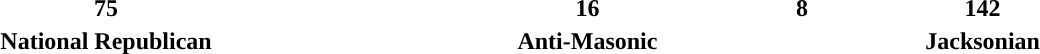<table style="width:70%; text-align:center">
<tr>
<td style="background:"><strong>75</strong></td>
<td style="background:"><strong>16</strong></td>
<td style="background:"><strong>8</strong></td>
<td style="background:"><strong>142</strong></td>
</tr>
<tr>
<td><strong>National Republican</strong></td>
<td><strong>Anti-Masonic</strong></td>
<td><strong></strong></td>
<td><strong>Jacksonian</strong></td>
</tr>
</table>
